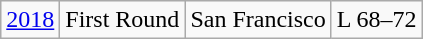<table class="wikitable">
<tr align="center">
<td><a href='#'>2018</a></td>
<td>First Round</td>
<td>San Francisco</td>
<td>L 68–72</td>
</tr>
</table>
